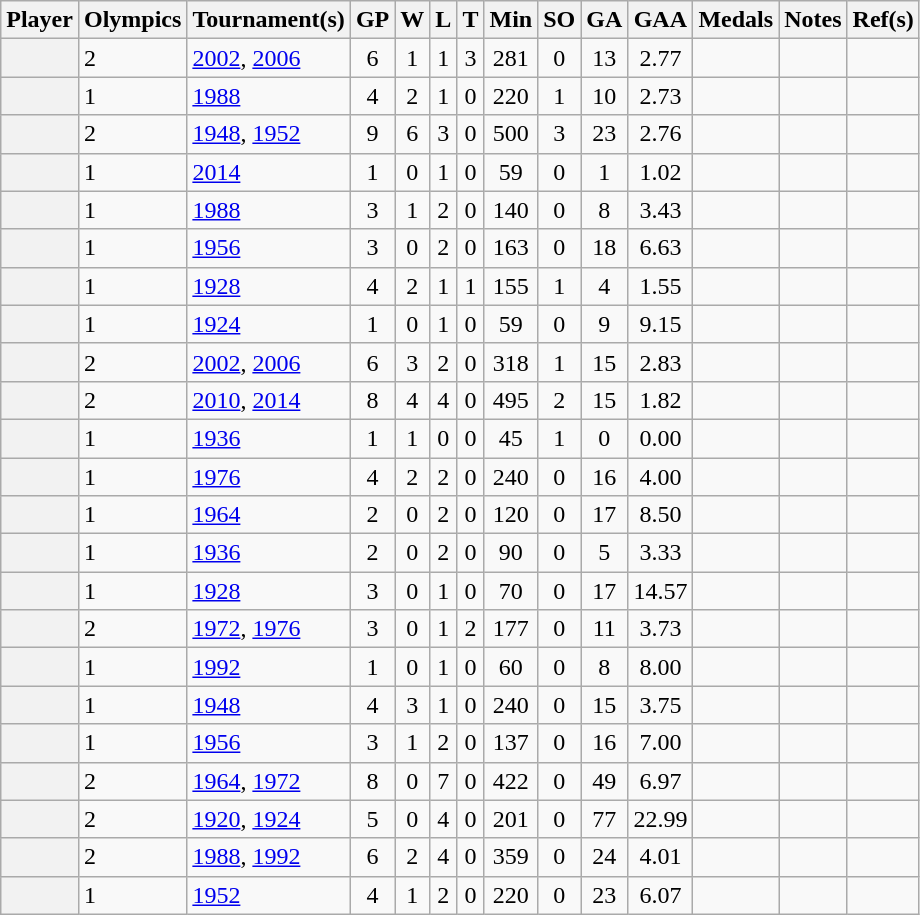<table class="wikitable sortable plainrowheaders" style="text-align:center;">
<tr>
<th scope="col">Player</th>
<th scope="col">Olympics</th>
<th scope="col">Tournament(s)</th>
<th scope="col">GP</th>
<th scope="col">W</th>
<th scope="col">L</th>
<th scope="col">T</th>
<th scope="col">Min</th>
<th scope="col">SO</th>
<th scope="col">GA</th>
<th scope="col">GAA</th>
<th scope="col">Medals</th>
<th scope="col">Notes</th>
<th scope="col" class="unsortable">Ref(s)</th>
</tr>
<tr>
<th scope="row"></th>
<td align=left>2</td>
<td align=left><a href='#'>2002</a>, <a href='#'>2006</a></td>
<td>6</td>
<td>1</td>
<td>1</td>
<td>3</td>
<td>281</td>
<td>0</td>
<td>13</td>
<td>2.77</td>
<td align=left></td>
<td></td>
<td></td>
</tr>
<tr>
<th scope="row"></th>
<td align=left>1</td>
<td align=left><a href='#'>1988</a></td>
<td>4</td>
<td>2</td>
<td>1</td>
<td>0</td>
<td>220</td>
<td>1</td>
<td>10</td>
<td>2.73</td>
<td align=left></td>
<td></td>
<td></td>
</tr>
<tr>
<th scope="row"></th>
<td align=left>2</td>
<td align=left><a href='#'>1948</a>, <a href='#'>1952</a></td>
<td>9</td>
<td>6</td>
<td>3</td>
<td>0</td>
<td>500</td>
<td>3</td>
<td>23</td>
<td>2.76</td>
<td align=left></td>
<td></td>
<td></td>
</tr>
<tr>
<th scope="row"></th>
<td align=left>1</td>
<td align=left><a href='#'>2014</a></td>
<td>1</td>
<td>0</td>
<td>1</td>
<td>0</td>
<td>59</td>
<td>0</td>
<td>1</td>
<td>1.02</td>
<td align=left></td>
<td></td>
<td></td>
</tr>
<tr>
<th scope="row"></th>
<td align=left>1</td>
<td align=left><a href='#'>1988</a></td>
<td>3</td>
<td>1</td>
<td>2</td>
<td>0</td>
<td>140</td>
<td>0</td>
<td>8</td>
<td>3.43</td>
<td align=left></td>
<td></td>
<td></td>
</tr>
<tr>
<th scope="row"></th>
<td align=left>1</td>
<td align=left><a href='#'>1956</a></td>
<td>3</td>
<td>0</td>
<td>2</td>
<td>0</td>
<td>163</td>
<td>0</td>
<td>18</td>
<td>6.63</td>
<td align=left></td>
<td></td>
<td></td>
</tr>
<tr>
<th scope="row"></th>
<td align=left>1</td>
<td align=left><a href='#'>1928</a></td>
<td>4</td>
<td>2</td>
<td>1</td>
<td>1</td>
<td>155</td>
<td>1</td>
<td>4</td>
<td>1.55</td>
<td align=left></td>
<td></td>
<td></td>
</tr>
<tr>
<th scope="row"></th>
<td align=left>1</td>
<td align=left><a href='#'>1924</a></td>
<td>1</td>
<td>0</td>
<td>1</td>
<td>0</td>
<td>59</td>
<td>0</td>
<td>9</td>
<td>9.15</td>
<td align=left></td>
<td></td>
<td></td>
</tr>
<tr>
<th scope="row"></th>
<td align=left>2</td>
<td align=left><a href='#'>2002</a>, <a href='#'>2006</a></td>
<td>6</td>
<td>3</td>
<td>2</td>
<td>0</td>
<td>318</td>
<td>1</td>
<td>15</td>
<td>2.83</td>
<td align=left></td>
<td></td>
<td></td>
</tr>
<tr>
<th scope="row"></th>
<td align=left>2</td>
<td align=left><a href='#'>2010</a>, <a href='#'>2014</a></td>
<td>8</td>
<td>4</td>
<td>4</td>
<td>0</td>
<td>495</td>
<td>2</td>
<td>15</td>
<td>1.82</td>
<td align=left></td>
<td></td>
<td></td>
</tr>
<tr>
<th scope="row"></th>
<td align=left>1</td>
<td align=left><a href='#'>1936</a></td>
<td>1</td>
<td>1</td>
<td>0</td>
<td>0</td>
<td>45</td>
<td>1</td>
<td>0</td>
<td>0.00</td>
<td align=left></td>
<td></td>
<td></td>
</tr>
<tr>
<th scope="row"></th>
<td align=left>1</td>
<td align=left><a href='#'>1976</a></td>
<td>4</td>
<td>2</td>
<td>2</td>
<td>0</td>
<td>240</td>
<td>0</td>
<td>16</td>
<td>4.00</td>
<td align=left></td>
<td></td>
<td></td>
</tr>
<tr>
<th scope="row"></th>
<td align=left>1</td>
<td align=left><a href='#'>1964</a></td>
<td>2</td>
<td>0</td>
<td>2</td>
<td>0</td>
<td>120</td>
<td>0</td>
<td>17</td>
<td>8.50</td>
<td align=left></td>
<td></td>
<td></td>
</tr>
<tr>
<th scope="row"></th>
<td align=left>1</td>
<td align=left><a href='#'>1936</a></td>
<td>2</td>
<td>0</td>
<td>2</td>
<td>0</td>
<td>90</td>
<td>0</td>
<td>5</td>
<td>3.33</td>
<td align=left></td>
<td></td>
<td></td>
</tr>
<tr>
<th scope="row"></th>
<td align=left>1</td>
<td align=left><a href='#'>1928</a></td>
<td>3</td>
<td>0</td>
<td>1</td>
<td>0</td>
<td>70</td>
<td>0</td>
<td>17</td>
<td>14.57</td>
<td align=left></td>
<td></td>
<td></td>
</tr>
<tr>
<th scope="row"></th>
<td align=left>2</td>
<td align=left><a href='#'>1972</a>, <a href='#'>1976</a></td>
<td>3</td>
<td>0</td>
<td>1</td>
<td>2</td>
<td>177</td>
<td>0</td>
<td>11</td>
<td>3.73</td>
<td align=left></td>
<td></td>
<td></td>
</tr>
<tr>
<th scope="row"></th>
<td align=left>1</td>
<td align=left><a href='#'>1992</a></td>
<td>1</td>
<td>0</td>
<td>1</td>
<td>0</td>
<td>60</td>
<td>0</td>
<td>8</td>
<td>8.00</td>
<td align=left></td>
<td></td>
<td></td>
</tr>
<tr>
<th scope="row"></th>
<td align=left>1</td>
<td align=left><a href='#'>1948</a></td>
<td>4</td>
<td>3</td>
<td>1</td>
<td>0</td>
<td>240</td>
<td>0</td>
<td>15</td>
<td>3.75</td>
<td align=left></td>
<td></td>
<td></td>
</tr>
<tr>
<th scope="row"></th>
<td align=left>1</td>
<td align=left><a href='#'>1956</a></td>
<td>3</td>
<td>1</td>
<td>2</td>
<td>0</td>
<td>137</td>
<td>0</td>
<td>16</td>
<td>7.00</td>
<td align=left></td>
<td></td>
<td></td>
</tr>
<tr>
<th scope="row"></th>
<td align=left>2</td>
<td align=left><a href='#'>1964</a>, <a href='#'>1972</a></td>
<td>8</td>
<td>0</td>
<td>7</td>
<td>0</td>
<td>422</td>
<td>0</td>
<td>49</td>
<td>6.97</td>
<td align=left></td>
<td></td>
<td></td>
</tr>
<tr>
<th scope="row"></th>
<td align=left>2</td>
<td align=left><a href='#'>1920</a>, <a href='#'>1924</a></td>
<td>5</td>
<td>0</td>
<td>4</td>
<td>0</td>
<td>201</td>
<td>0</td>
<td>77</td>
<td>22.99</td>
<td align=left></td>
<td></td>
<td></td>
</tr>
<tr>
<th scope="row"></th>
<td align=left>2</td>
<td align=left><a href='#'>1988</a>, <a href='#'>1992</a></td>
<td>6</td>
<td>2</td>
<td>4</td>
<td>0</td>
<td>359</td>
<td>0</td>
<td>24</td>
<td>4.01</td>
<td align=left></td>
<td></td>
<td></td>
</tr>
<tr>
<th scope="row"></th>
<td align=left>1</td>
<td align=left><a href='#'>1952</a></td>
<td>4</td>
<td>1</td>
<td>2</td>
<td>0</td>
<td>220</td>
<td>0</td>
<td>23</td>
<td>6.07</td>
<td align=left></td>
<td></td>
<td></td>
</tr>
</table>
